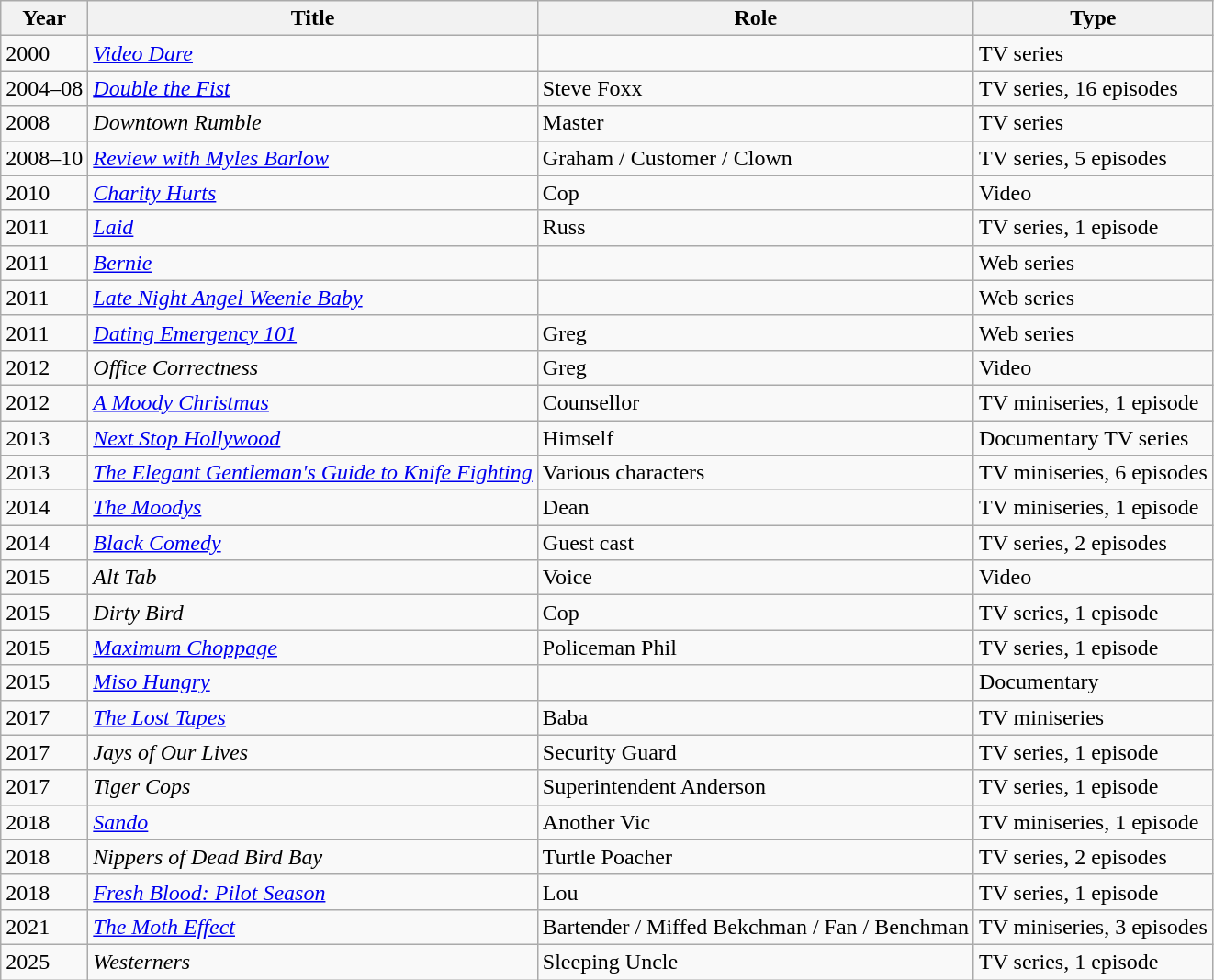<table class="wikitable">
<tr>
<th>Year</th>
<th>Title</th>
<th>Role</th>
<th>Type</th>
</tr>
<tr>
<td>2000</td>
<td><em><a href='#'>Video Dare</a></em></td>
<td></td>
<td>TV series</td>
</tr>
<tr>
<td>2004–08</td>
<td><em><a href='#'>Double the Fist</a></em></td>
<td>Steve Foxx</td>
<td>TV series, 16 episodes</td>
</tr>
<tr>
<td>2008</td>
<td><em>Downtown Rumble</em></td>
<td>Master</td>
<td>TV series</td>
</tr>
<tr>
<td>2008–10</td>
<td><em><a href='#'>Review with Myles Barlow</a></em></td>
<td>Graham / Customer / Clown</td>
<td>TV series, 5 episodes</td>
</tr>
<tr>
<td>2010</td>
<td><em><a href='#'>Charity Hurts</a></em></td>
<td>Cop</td>
<td>Video</td>
</tr>
<tr>
<td>2011</td>
<td><em><a href='#'>Laid</a></em></td>
<td>Russ</td>
<td>TV series, 1 episode</td>
</tr>
<tr>
<td>2011</td>
<td><em><a href='#'>Bernie</a></em></td>
<td></td>
<td>Web series</td>
</tr>
<tr>
<td>2011</td>
<td><em><a href='#'>Late Night Angel Weenie Baby</a></em></td>
<td></td>
<td>Web series</td>
</tr>
<tr>
<td>2011</td>
<td><em><a href='#'>Dating Emergency 101</a></em></td>
<td>Greg</td>
<td>Web series</td>
</tr>
<tr>
<td>2012</td>
<td><em>Office Correctness</em></td>
<td>Greg</td>
<td>Video</td>
</tr>
<tr>
<td>2012</td>
<td><em><a href='#'>A Moody Christmas</a></em></td>
<td>Counsellor</td>
<td>TV miniseries, 1 episode</td>
</tr>
<tr>
<td>2013</td>
<td><em><a href='#'>Next Stop Hollywood</a></em></td>
<td>Himself</td>
<td>Documentary TV series</td>
</tr>
<tr>
<td>2013</td>
<td><em><a href='#'>The Elegant Gentleman's Guide to Knife Fighting</a></em></td>
<td>Various characters</td>
<td>TV miniseries, 6 episodes</td>
</tr>
<tr>
<td>2014</td>
<td><em><a href='#'>The Moodys</a></em></td>
<td>Dean</td>
<td>TV miniseries, 1 episode</td>
</tr>
<tr>
<td>2014</td>
<td><em><a href='#'>Black Comedy</a></em></td>
<td>Guest cast</td>
<td>TV series, 2 episodes</td>
</tr>
<tr>
<td>2015</td>
<td><em>Alt Tab</em></td>
<td>Voice</td>
<td>Video</td>
</tr>
<tr>
<td>2015</td>
<td><em>Dirty Bird</em></td>
<td>Cop</td>
<td>TV series, 1 episode</td>
</tr>
<tr>
<td>2015</td>
<td><em><a href='#'>Maximum Choppage</a></em></td>
<td>Policeman Phil</td>
<td>TV series, 1 episode</td>
</tr>
<tr>
<td>2015</td>
<td><em><a href='#'>Miso Hungry</a></em></td>
<td></td>
<td>Documentary</td>
</tr>
<tr>
<td>2017</td>
<td><em><a href='#'>The Lost Tapes</a></em></td>
<td>Baba</td>
<td>TV miniseries</td>
</tr>
<tr>
<td>2017</td>
<td><em>Jays of Our Lives</em></td>
<td>Security Guard</td>
<td>TV series, 1 episode</td>
</tr>
<tr>
<td>2017</td>
<td><em>Tiger Cops</em></td>
<td>Superintendent Anderson</td>
<td>TV series, 1 episode</td>
</tr>
<tr>
<td>2018</td>
<td><em><a href='#'>Sando</a></em></td>
<td>Another Vic</td>
<td>TV miniseries, 1 episode</td>
</tr>
<tr>
<td>2018</td>
<td><em>Nippers of Dead Bird Bay</em></td>
<td>Turtle Poacher</td>
<td>TV series, 2 episodes</td>
</tr>
<tr>
<td>2018</td>
<td><em><a href='#'>Fresh Blood: Pilot Season</a></em></td>
<td>Lou</td>
<td>TV series, 1 episode</td>
</tr>
<tr>
<td>2021</td>
<td><em><a href='#'>The Moth Effect</a></em></td>
<td>Bartender / Miffed Bekchman / Fan / Benchman</td>
<td>TV miniseries, 3 episodes</td>
</tr>
<tr>
<td>2025</td>
<td><em>Westerners</em></td>
<td>Sleeping Uncle</td>
<td>TV series, 1 episode</td>
</tr>
</table>
